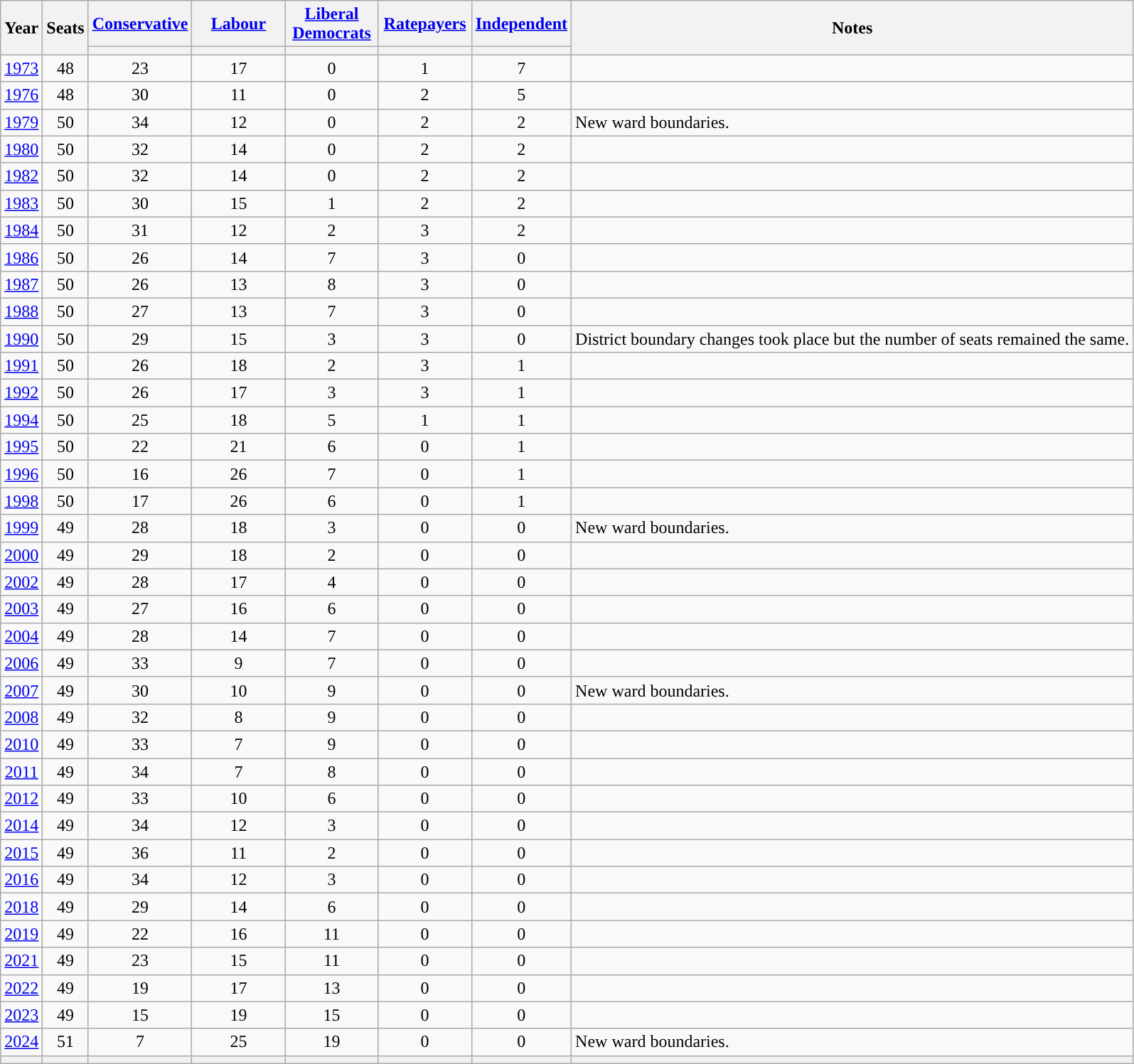<table class="wikitable" style=text-align:center>
<tr>
<th rowspan=2><strong>Year</strong></th>
<th rowspan=2><strong>Seats</strong></th>
<th width="80"><a href='#'><strong>Conservative</strong></a></th>
<th width="80"><a href='#'><strong>Labour</strong></a></th>
<th width="80"><a href='#'><strong>Liberal Democrats</strong></a></th>
<th width="80"><a href='#'><strong>Ratepayers</strong></a></th>
<th width="80"><a href='#'><strong>Independent</strong></a></th>
<th rowspan=2><strong>Notes</strong></th>
</tr>
<tr>
<th style="background-color: "></th>
<th style="background-color: "></th>
<th style="background-color: "></th>
<th style="background-color: "></th>
<th style="background-color: "></th>
</tr>
<tr>
<td><a href='#'>1973</a></td>
<td>48</td>
<td>23</td>
<td>17</td>
<td>0</td>
<td>1</td>
<td>7</td>
<td align=left></td>
</tr>
<tr>
<td><a href='#'>1976</a></td>
<td>48</td>
<td>30</td>
<td>11</td>
<td>0</td>
<td>2</td>
<td>5</td>
<td align=left></td>
</tr>
<tr>
<td><a href='#'>1979</a></td>
<td>50</td>
<td>34</td>
<td>12</td>
<td>0</td>
<td>2</td>
<td>2</td>
<td align=left>New ward boundaries.</td>
</tr>
<tr>
<td><a href='#'>1980</a></td>
<td>50</td>
<td>32</td>
<td>14</td>
<td>0</td>
<td>2</td>
<td>2</td>
<td align=left></td>
</tr>
<tr>
<td><a href='#'>1982</a></td>
<td>50</td>
<td>32</td>
<td>14</td>
<td>0</td>
<td>2</td>
<td>2</td>
<td align=left></td>
</tr>
<tr>
<td><a href='#'>1983</a></td>
<td>50</td>
<td>30</td>
<td>15</td>
<td>1</td>
<td>2</td>
<td>2</td>
<td align=left></td>
</tr>
<tr>
<td><a href='#'>1984</a></td>
<td>50</td>
<td>31</td>
<td>12</td>
<td>2</td>
<td>3</td>
<td>2</td>
<td align=left></td>
</tr>
<tr>
<td><a href='#'>1986</a></td>
<td>50</td>
<td>26</td>
<td>14</td>
<td>7</td>
<td>3</td>
<td>0</td>
<td align=left></td>
</tr>
<tr>
<td><a href='#'>1987</a></td>
<td>50</td>
<td>26</td>
<td>13</td>
<td>8</td>
<td>3</td>
<td>0</td>
<td align=left></td>
</tr>
<tr>
<td><a href='#'>1988</a></td>
<td>50</td>
<td>27</td>
<td>13</td>
<td>7</td>
<td>3</td>
<td>0</td>
<td align=left></td>
</tr>
<tr>
<td><a href='#'>1990</a></td>
<td>50</td>
<td>29</td>
<td>15</td>
<td>3</td>
<td>3</td>
<td>0</td>
<td align=left>District boundary changes took place but the number of seats remained the same.</td>
</tr>
<tr>
<td><a href='#'>1991</a></td>
<td>50</td>
<td>26</td>
<td>18</td>
<td>2</td>
<td>3</td>
<td>1</td>
<td align=left></td>
</tr>
<tr>
<td><a href='#'>1992</a></td>
<td>50</td>
<td>26</td>
<td>17</td>
<td>3</td>
<td>3</td>
<td>1</td>
<td align=left></td>
</tr>
<tr>
<td><a href='#'>1994</a></td>
<td>50</td>
<td>25</td>
<td>18</td>
<td>5</td>
<td>1</td>
<td>1</td>
<td align=left></td>
</tr>
<tr>
<td><a href='#'>1995</a></td>
<td>50</td>
<td>22</td>
<td>21</td>
<td>6</td>
<td>0</td>
<td>1</td>
<td align=left></td>
</tr>
<tr>
<td><a href='#'>1996</a></td>
<td>50</td>
<td>16</td>
<td>26</td>
<td>7</td>
<td>0</td>
<td>1</td>
<td align=left></td>
</tr>
<tr>
<td><a href='#'>1998</a></td>
<td>50</td>
<td>17</td>
<td>26</td>
<td>6</td>
<td>0</td>
<td>1</td>
<td align=left></td>
</tr>
<tr>
<td><a href='#'>1999</a></td>
<td>49</td>
<td>28</td>
<td>18</td>
<td>3</td>
<td>0</td>
<td>0</td>
<td align=left>New ward boundaries.</td>
</tr>
<tr>
<td><a href='#'>2000</a></td>
<td>49</td>
<td>29</td>
<td>18</td>
<td>2</td>
<td>0</td>
<td>0</td>
<td align=left></td>
</tr>
<tr>
<td><a href='#'>2002</a></td>
<td>49</td>
<td>28</td>
<td>17</td>
<td>4</td>
<td>0</td>
<td>0</td>
<td align=left></td>
</tr>
<tr>
<td><a href='#'>2003</a></td>
<td>49</td>
<td>27</td>
<td>16</td>
<td>6</td>
<td>0</td>
<td>0</td>
<td align=left></td>
</tr>
<tr>
<td><a href='#'>2004</a></td>
<td>49</td>
<td>28</td>
<td>14</td>
<td>7</td>
<td>0</td>
<td>0</td>
<td align=left></td>
</tr>
<tr>
<td><a href='#'>2006</a></td>
<td>49</td>
<td>33</td>
<td>9</td>
<td>7</td>
<td>0</td>
<td>0</td>
<td align=left></td>
</tr>
<tr>
<td><a href='#'>2007</a></td>
<td>49</td>
<td>30</td>
<td>10</td>
<td>9</td>
<td>0</td>
<td>0</td>
<td align=left>New ward boundaries.</td>
</tr>
<tr>
<td><a href='#'>2008</a></td>
<td>49</td>
<td>32</td>
<td>8</td>
<td>9</td>
<td>0</td>
<td>0</td>
<td align=left></td>
</tr>
<tr>
<td><a href='#'>2010</a></td>
<td>49</td>
<td>33</td>
<td>7</td>
<td>9</td>
<td>0</td>
<td>0</td>
<td align=left></td>
</tr>
<tr>
<td><a href='#'>2011</a></td>
<td>49</td>
<td>34</td>
<td>7</td>
<td>8</td>
<td>0</td>
<td>0</td>
<td align=left></td>
</tr>
<tr>
<td><a href='#'>2012</a></td>
<td>49</td>
<td>33</td>
<td>10</td>
<td>6</td>
<td>0</td>
<td>0</td>
<td align=left></td>
</tr>
<tr>
<td><a href='#'>2014</a></td>
<td>49</td>
<td>34</td>
<td>12</td>
<td>3</td>
<td>0</td>
<td>0</td>
<td align=left></td>
</tr>
<tr>
<td><a href='#'>2015</a></td>
<td>49</td>
<td>36</td>
<td>11</td>
<td>2</td>
<td>0</td>
<td>0</td>
<td align=left></td>
</tr>
<tr>
<td><a href='#'>2016</a></td>
<td>49</td>
<td>34</td>
<td>12</td>
<td>3</td>
<td>0</td>
<td>0</td>
<td align=left></td>
</tr>
<tr>
<td><a href='#'>2018</a></td>
<td>49</td>
<td>29</td>
<td>14</td>
<td>6</td>
<td>0</td>
<td>0</td>
<td align=left></td>
</tr>
<tr>
<td><a href='#'>2019</a></td>
<td>49</td>
<td>22</td>
<td>16</td>
<td>11</td>
<td>0</td>
<td>0</td>
<td align=left></td>
</tr>
<tr>
<td><a href='#'>2021</a></td>
<td>49</td>
<td>23</td>
<td>15</td>
<td>11</td>
<td>0</td>
<td>0</td>
<td align=left></td>
</tr>
<tr>
<td><a href='#'>2022</a></td>
<td>49</td>
<td>19</td>
<td>17</td>
<td>13</td>
<td>0</td>
<td>0</td>
<td align=left></td>
</tr>
<tr>
<td><a href='#'>2023</a></td>
<td>49</td>
<td>15</td>
<td>19</td>
<td>15</td>
<td>0</td>
<td>0</td>
<td align=left></td>
</tr>
<tr>
<td><a href='#'>2024</a></td>
<td>51</td>
<td>7</td>
<td>25</td>
<td>19</td>
<td>0</td>
<td>0</td>
<td align=left>New ward boundaries.</td>
</tr>
<tr>
<th></th>
<th></th>
<th style="background-color: "></th>
<th style="background-color: "></th>
<th style="background-color: "></th>
<th style="background-color: "></th>
<th style="background-color: "></th>
<th></th>
</tr>
</table>
